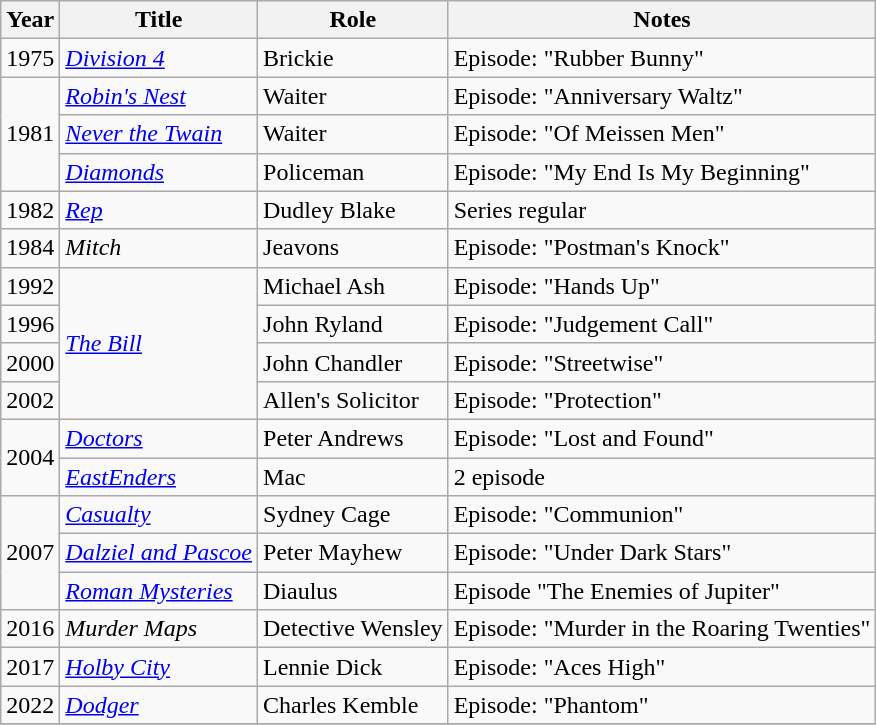<table class="wikitable">
<tr>
<th>Year</th>
<th>Title</th>
<th>Role</th>
<th>Notes</th>
</tr>
<tr>
<td>1975</td>
<td><em><a href='#'>Division 4</a></em></td>
<td>Brickie</td>
<td>Episode: "Rubber Bunny"</td>
</tr>
<tr>
<td rowspan="3">1981</td>
<td><em><a href='#'>Robin's Nest</a></em></td>
<td>Waiter</td>
<td>Episode: "Anniversary Waltz"</td>
</tr>
<tr>
<td><em><a href='#'>Never the Twain</a></em></td>
<td>Waiter</td>
<td>Episode: "Of Meissen Men"</td>
</tr>
<tr>
<td><em><a href='#'>Diamonds</a></em></td>
<td>Policeman</td>
<td>Episode: "My End Is My Beginning"</td>
</tr>
<tr>
<td>1982</td>
<td><em><a href='#'>Rep</a></em></td>
<td>Dudley Blake</td>
<td>Series regular</td>
</tr>
<tr>
<td>1984</td>
<td><em>Mitch</em></td>
<td>Jeavons</td>
<td>Episode: "Postman's Knock"</td>
</tr>
<tr>
<td>1992</td>
<td rowspan="4"><em><a href='#'>The Bill</a></em></td>
<td>Michael Ash</td>
<td>Episode: "Hands Up"</td>
</tr>
<tr>
<td>1996</td>
<td>John Ryland</td>
<td>Episode: "Judgement Call"</td>
</tr>
<tr>
<td>2000</td>
<td>John Chandler</td>
<td>Episode: "Streetwise"</td>
</tr>
<tr>
<td>2002</td>
<td>Allen's Solicitor</td>
<td>Episode: "Protection"</td>
</tr>
<tr>
<td rowspan="2">2004</td>
<td><em><a href='#'>Doctors</a></em></td>
<td>Peter Andrews</td>
<td>Episode: "Lost and Found"</td>
</tr>
<tr>
<td><em><a href='#'>EastEnders</a></em></td>
<td>Mac</td>
<td>2 episode</td>
</tr>
<tr>
<td rowspan="3">2007</td>
<td><em><a href='#'>Casualty</a></em></td>
<td>Sydney Cage</td>
<td>Episode: "Communion"</td>
</tr>
<tr>
<td><em><a href='#'>Dalziel and Pascoe</a></em></td>
<td>Peter Mayhew</td>
<td>Episode: "Under Dark Stars"</td>
</tr>
<tr>
<td><em><a href='#'>Roman Mysteries</a></em></td>
<td>Diaulus</td>
<td>Episode "The Enemies of Jupiter"</td>
</tr>
<tr>
<td>2016</td>
<td><em>Murder Maps</em></td>
<td>Detective Wensley</td>
<td>Episode: "Murder in the Roaring Twenties"</td>
</tr>
<tr>
<td>2017</td>
<td><em><a href='#'>Holby City</a></em></td>
<td>Lennie Dick</td>
<td>Episode: "Aces High"</td>
</tr>
<tr>
<td>2022</td>
<td><em><a href='#'>Dodger</a></em></td>
<td>Charles Kemble</td>
<td>Episode: "Phantom"</td>
</tr>
<tr>
</tr>
</table>
